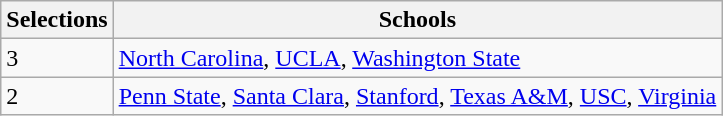<table class="wikitable sortable" style="text-align:left">
<tr>
<th>Selections</th>
<th class="unsortable">Schools</th>
</tr>
<tr>
<td>3</td>
<td><a href='#'>North Carolina</a>, <a href='#'>UCLA</a>, <a href='#'>Washington State</a></td>
</tr>
<tr>
<td>2</td>
<td><a href='#'>Penn State</a>, <a href='#'>Santa Clara</a>, <a href='#'>Stanford</a>, <a href='#'>Texas A&M</a>, <a href='#'>USC</a>, <a href='#'>Virginia</a></td>
</tr>
</table>
